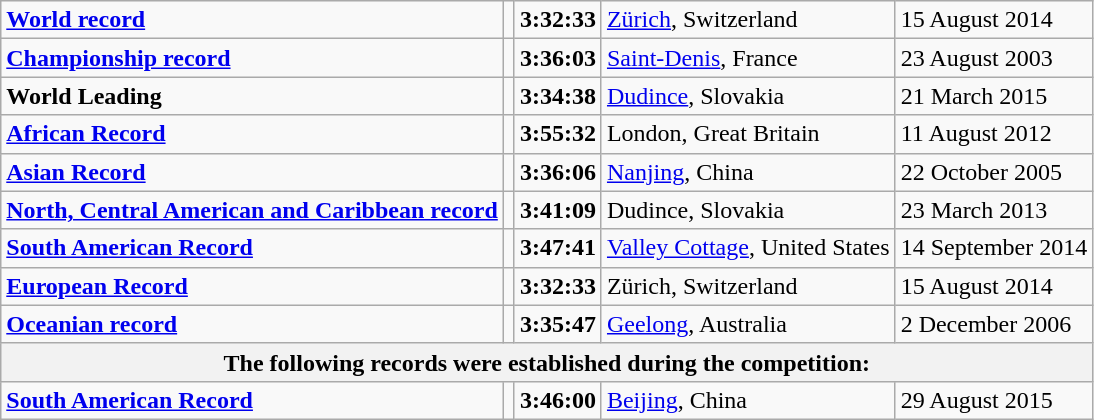<table class="wikitable">
<tr>
<td><strong><a href='#'>World record</a></strong></td>
<td></td>
<td><strong>3:32:33</strong></td>
<td><a href='#'>Zürich</a>, Switzerland</td>
<td>15 August 2014</td>
</tr>
<tr>
<td><strong><a href='#'>Championship record</a></strong></td>
<td></td>
<td><strong>3:36:03</strong></td>
<td><a href='#'>Saint-Denis</a>, France</td>
<td>23 August 2003</td>
</tr>
<tr>
<td><strong>World Leading</strong></td>
<td></td>
<td><strong>3:34:38</strong></td>
<td><a href='#'>Dudince</a>, Slovakia</td>
<td>21 March 2015</td>
</tr>
<tr>
<td><strong><a href='#'>African Record</a></strong></td>
<td></td>
<td><strong>3:55:32</strong></td>
<td>London, Great Britain</td>
<td>11 August 2012</td>
</tr>
<tr>
<td><strong><a href='#'>Asian Record</a></strong></td>
<td></td>
<td><strong>3:36:06</strong></td>
<td><a href='#'>Nanjing</a>, China</td>
<td>22 October 2005</td>
</tr>
<tr>
<td><strong><a href='#'>North, Central American and Caribbean record</a></strong></td>
<td></td>
<td><strong>3:41:09</strong></td>
<td>Dudince, Slovakia</td>
<td>23 March 2013</td>
</tr>
<tr>
<td><strong><a href='#'>South American Record</a></strong></td>
<td></td>
<td><strong>3:47:41</strong></td>
<td><a href='#'>Valley Cottage</a>, United States</td>
<td>14 September 2014</td>
</tr>
<tr>
<td><strong><a href='#'>European Record</a></strong></td>
<td></td>
<td><strong>3:32:33</strong></td>
<td>Zürich, Switzerland</td>
<td>15 August 2014</td>
</tr>
<tr>
<td><strong><a href='#'>Oceanian record</a></strong></td>
<td></td>
<td><strong>3:35:47</strong></td>
<td><a href='#'>Geelong</a>, Australia</td>
<td>2 December 2006</td>
</tr>
<tr>
<th colspan=5>The following records were established during the competition:</th>
</tr>
<tr>
<td><strong><a href='#'>South American Record</a></strong></td>
<td></td>
<td><strong>3:46:00</strong></td>
<td><a href='#'>Beijing</a>, China</td>
<td>29 August 2015</td>
</tr>
</table>
